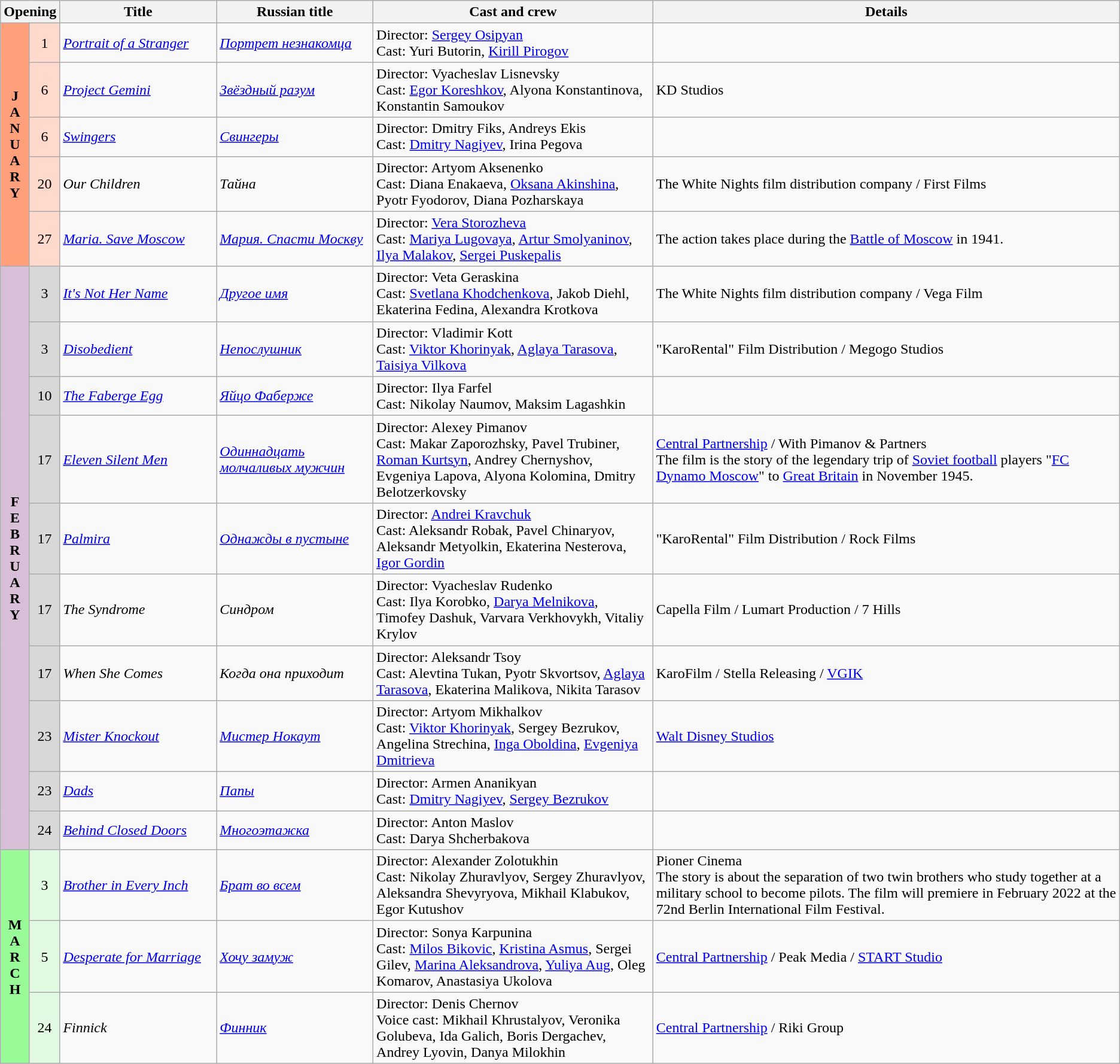<table class="wikitable">
<tr>
<th colspan="2">Opening</th>
<th style="width:14%;">Title</th>
<th style="width:14%;">Russian title</th>
<th style="width:25%;">Cast and crew</th>
<th>Details</th>
</tr>
<tr>
<th rowspan="5" align="center" style="background:#ffa07a; textcolor:#000;">J<br>A<br>N<br>U<br>A<br>R<br>Y</th>
<td align="center" style="background:#ffdacc;">1</td>
<td><em><a href='#'>Portrait of a Stranger</a></em></td>
<td><em><a href='#'>Портрет незнакомца</a></em></td>
<td>Director: <a href='#'>Sergey Osipyan</a> <br> Cast: Yuri Butorin, <a href='#'>Kirill Pirogov</a></td>
<td></td>
</tr>
<tr>
<td align="center" style="background:#ffdacc;">6</td>
<td><em><a href='#'>Project Gemini</a></em></td>
<td><em><a href='#'>Звёздный разум</a></em></td>
<td>Director: Vyacheslav Lisnevsky <br> Cast: <a href='#'>Egor Koreshkov</a>, Alyona Konstantinova, Konstantin Samoukov</td>
<td>KD Studios</td>
</tr>
<tr>
<td align="center" style="background:#ffdacc;">6</td>
<td><em><a href='#'>Swingers</a></em></td>
<td><em><a href='#'>Свингеры</a></em></td>
<td>Director: Dmitry Fiks, Andreys Ekis <br> Cast: <a href='#'>Dmitry Nagiyev</a>, Irina Pegova</td>
<td></td>
</tr>
<tr>
<td align="center" style="background:#ffdacc;">20</td>
<td><em>Our Children</em></td>
<td><em>Тайна</em></td>
<td>Director: Artyom Aksenenko <br> Cast: Diana Enakaeva, <a href='#'>Oksana Akinshina</a>, Pyotr Fyodorov, Diana Pozharskaya</td>
<td>The White Nights film distribution company / First Films</td>
</tr>
<tr>
<td align="center" style="background:#ffdacc;">27</td>
<td><em><a href='#'>Maria. Save Moscow</a></em></td>
<td><em><a href='#'>Мария. Спасти Москву</a></em></td>
<td>Director: <a href='#'>Vera Storozheva</a> <br> Cast: <a href='#'>Mariya Lugovaya</a>, <a href='#'>Artur Smolyaninov</a>, <a href='#'>Ilya Malakov</a>, <a href='#'>Sergei Puskepalis</a></td>
<td>The action takes place during the <a href='#'>Battle of Moscow</a> in 1941.</td>
</tr>
<tr>
<th rowspan="10" align="center" style="background:thistle; textcolor:#000;">F<br>E<br>B<br>R<br>U<br>A<br>R<br>Y</th>
<td align="center" style="background:#d8d8d8;">3</td>
<td><em><a href='#'>It's Not Her Name</a></em></td>
<td><em><a href='#'>Другое имя</a></em></td>
<td>Director: Veta Geraskina <br> Cast: <a href='#'>Svetlana Khodchenkova</a>, Jakob Diehl, Ekaterina Fedina, Alexandra Krotkova</td>
<td>The White Nights film distribution company / Vega Film</td>
</tr>
<tr>
<td align="center" style="background:#d8d8d8;">3</td>
<td><em><a href='#'>Disobedient</a></em></td>
<td><em><a href='#'>Непослушник</a></em></td>
<td>Director: Vladimir Kott <br> Cast: <a href='#'>Viktor Khorinyak</a>, <a href='#'>Aglaya Tarasova</a>, <a href='#'>Taisiya Vilkova</a></td>
<td>"KaroRental" Film Distribution / Megogo Studios</td>
</tr>
<tr>
<td align="center" style="background:#d8d8d8;">10</td>
<td><em><a href='#'>The Faberge Egg</a></em></td>
<td><em><a href='#'>Яйцо Фаберже</a></em></td>
<td>Director: Ilya Farfel <br> Cast: Nikolay Naumov, Maksim Lagashkin</td>
<td></td>
</tr>
<tr>
<td align="center" style="background:#d8d8d8;">17</td>
<td><em><a href='#'>Eleven Silent Men</a></em></td>
<td><em><a href='#'>Одиннадцать молчаливых мужчин</a></em></td>
<td>Director: Alexey Pimanov <br> Cast: Makar Zaporozhsky, Pavel Trubiner, <a href='#'>Roman Kurtsyn</a>, Andrey Chernyshov, Evgeniya Lapova, Alyona Kolomina, Dmitry Belotzerkovsky</td>
<td><a href='#'>Central Partnership</a> / With Pimanov & Partners <br> The film is the story of the legendary trip of <a href='#'>Soviet football</a> players "<a href='#'>FC Dynamo Moscow</a>" to <a href='#'>Great Britain</a> in November 1945.</td>
</tr>
<tr>
<td align="center" style="background:#d8d8d8;">17</td>
<td><em><a href='#'>Palmira</a></em></td>
<td><em><a href='#'>Однажды в пустыне</a></em></td>
<td>Director: <a href='#'>Andrei Kravchuk</a> <br> Cast: Aleksandr Robak, Pavel Chinaryov, Aleksandr Metyolkin, Ekaterina Nesterova, <a href='#'>Igor Gordin</a></td>
<td>"KaroRental" Film Distribution / Rock Films</td>
</tr>
<tr>
<td align="center" style="background:#d8d8d8;">17</td>
<td><em>The Syndrome</em></td>
<td><em>Синдром</em></td>
<td>Director: Vyacheslav Rudenko <br> Cast: Ilya Korobko, <a href='#'>Darya Melnikova</a>, Timofey Dashuk, Varvara Verkhovykh, Vitaliy Krylov</td>
<td>Capella Film / Lumart Production / 7 Hills</td>
</tr>
<tr>
<td align="center" style="background:#d8d8d8;">17</td>
<td><em>When She Comes</em></td>
<td><em>Когда она приходит</em></td>
<td>Director: Aleksandr Tsoy <br> Cast: Alevtina Tukan, Pyotr Skvortsov, <a href='#'>Aglaya Tarasova</a>, Ekaterina Malikova, Nikita Tarasov</td>
<td>KaroFilm / Stella Releasing / <a href='#'>VGIK</a></td>
</tr>
<tr>
<td align="center" style="background:#d8d8d8;">23</td>
<td><em><a href='#'>Mister Knockout</a></em></td>
<td><em><a href='#'>Мистер Нокаут</a></em></td>
<td>Director: Artyom Mikhalkov <br> Cast: <a href='#'>Viktor Khorinyak</a>, Sergey Bezrukov, Angelina Strechina, <a href='#'>Inga Oboldina</a>, <a href='#'>Evgeniya Dmitrieva</a></td>
<td><a href='#'>Walt Disney Studios</a></td>
</tr>
<tr>
<td align="center" style="background:#d8d8d8;">23</td>
<td><em><a href='#'>Dads</a></em></td>
<td><em><a href='#'>Папы</a></em></td>
<td>Director: Armen Ananikyan <br> Cast: <a href='#'>Dmitry Nagiyev</a>, <a href='#'>Sergey Bezrukov</a></td>
<td></td>
</tr>
<tr>
<td align="center" style="background:#d8d8d8;">24</td>
<td><em><a href='#'>Behind Closed Doors</a></em></td>
<td><em><a href='#'>Многоэтажка</a></em></td>
<td>Director: Anton Maslov <br> Cast: Darya Shcherbakova</td>
<td></td>
</tr>
<tr>
<th rowspan="3" align="center" style="background:#98fb98; textcolor:#000;">M<br>A<br>R<br>C<br>H</th>
<td align="center" style="background:#e0f9e0;">3</td>
<td><em><a href='#'>Brother in Every Inch</a></em></td>
<td><em><a href='#'>Брат во всем</a></em></td>
<td>Director: Alexander Zolotukhin <br> Cast: Nikolay Zhuravlyov, Sergey Zhuravlyov, Aleksandra Shevyryova, Mikhail Klabukov, Egor Kutushov</td>
<td>Pioner Cinema <br> The story is about the separation of two twin brothers who study together at a military school to become pilots. The film will premiere in February 2022 at the 72nd Berlin International Film Festival.</td>
</tr>
<tr>
<td align="center" style="background:#e0f9e0;">5</td>
<td><em><a href='#'>Desperate for Marriage</a></em></td>
<td><em><a href='#'>Хочу замуж</a></em></td>
<td>Director: Sonya Karpunina <br> Cast: <a href='#'>Milos Bikovic</a>, <a href='#'>Kristina Asmus</a>, Sergei Gilev, <a href='#'>Marina Aleksandrova</a>, <a href='#'>Yuliya Aug</a>, Oleg Komarov, Anastasiya Ukolova</td>
<td><a href='#'>Central Partnership</a> / Peak Media / <a href='#'>START Studio</a></td>
</tr>
<tr>
<td align="center" style="background:#e0f9e0;">24</td>
<td><em>Finnick</em></td>
<td><em><a href='#'>Финник</a></em></td>
<td>Director: Denis Chernov <br> Voice cast: Mikhail Khrustalyov, Veronika Golubeva, Ida Galich, Boris Dergachev, Andrey Lyovin, Danya Milokhin</td>
<td><a href='#'>Central Partnership</a> / Riki Group</td>
</tr>
</table>
